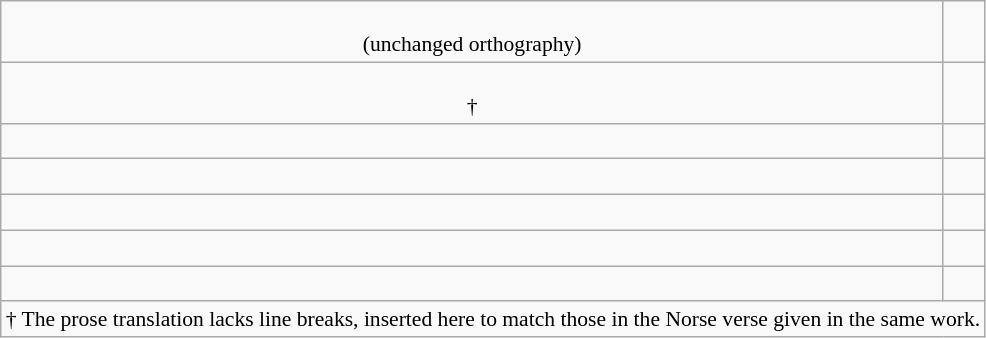<table class="wikitable" style="font-size:90%; text-align:center;">
<tr>
<td><br> (unchanged orthography)</td>
<td><br></td>
</tr>
<tr>
<td><br> †</td>
<td><br></td>
</tr>
<tr>
<td><br></td>
<td><br></td>
</tr>
<tr>
<td><br></td>
<td><br></td>
</tr>
<tr>
<td><br></td>
<td><br></td>
</tr>
<tr>
<td><br></td>
<td><br></td>
</tr>
<tr>
<td><br></td>
<td><br></td>
</tr>
<tr>
<td colspan=2>† The prose translation lacks line breaks, inserted here to match those in the Norse verse given in the same work.</td>
</tr>
</table>
